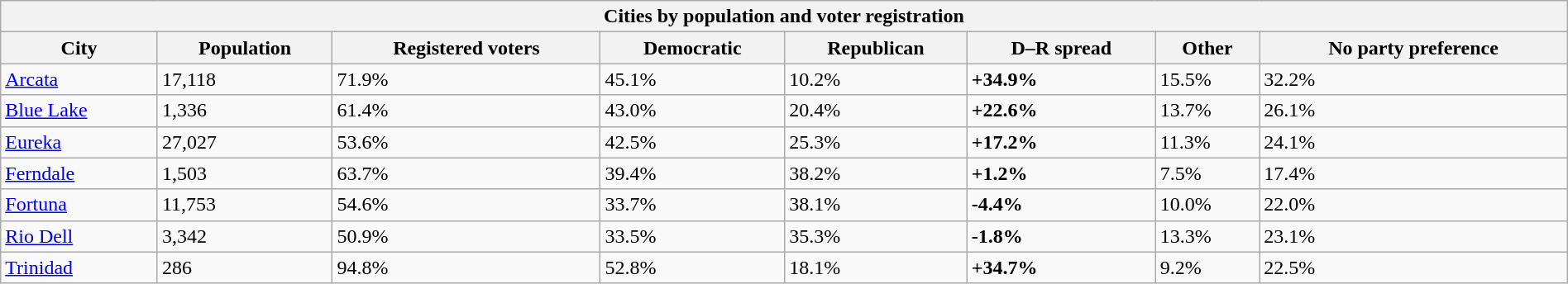<table class="wikitable collapsible collapsed" style="width: 100%;">
<tr>
<th colspan="8">Cities by population and voter registration</th>
</tr>
<tr>
<th>City</th>
<th data-sort-type="number">Population</th>
<th data-sort-type="number">Registered voters<br></th>
<th data-sort-type="number">Democratic</th>
<th data-sort-type="number">Republican</th>
<th data-sort-type="number">D–R spread</th>
<th data-sort-type="number">Other</th>
<th data-sort-type="number">No party preference</th>
</tr>
<tr>
<td><a href='#'>Arcata</a></td>
<td>17,118</td>
<td>71.9%</td>
<td>45.1%</td>
<td>10.2%</td>
<td><span><strong>+34.9%</strong></span></td>
<td>15.5%</td>
<td>32.2%</td>
</tr>
<tr>
<td><a href='#'>Blue Lake</a></td>
<td>1,336</td>
<td>61.4%</td>
<td>43.0%</td>
<td>20.4%</td>
<td><span><strong>+22.6%</strong></span></td>
<td>13.7%</td>
<td>26.1%</td>
</tr>
<tr>
<td><a href='#'>Eureka</a></td>
<td>27,027</td>
<td>53.6%</td>
<td>42.5%</td>
<td>25.3%</td>
<td><span><strong>+17.2%</strong></span></td>
<td>11.3%</td>
<td>24.1%</td>
</tr>
<tr>
<td><a href='#'>Ferndale</a></td>
<td>1,503</td>
<td>63.7%</td>
<td>39.4%</td>
<td>38.2%</td>
<td><span><strong>+1.2%</strong></span></td>
<td>7.5%</td>
<td>17.4%</td>
</tr>
<tr>
<td><a href='#'>Fortuna</a></td>
<td>11,753</td>
<td>54.6%</td>
<td>33.7%</td>
<td>38.1%</td>
<td><span><strong>-4.4%</strong></span></td>
<td>10.0%</td>
<td>22.0%</td>
</tr>
<tr>
<td><a href='#'>Rio Dell</a></td>
<td>3,342</td>
<td>50.9%</td>
<td>33.5%</td>
<td>35.3%</td>
<td><span><strong>-1.8%</strong></span></td>
<td>13.3%</td>
<td>23.1%</td>
</tr>
<tr>
<td><a href='#'>Trinidad</a></td>
<td>286</td>
<td>94.8%</td>
<td>52.8%</td>
<td>18.1%</td>
<td><span><strong>+34.7%</strong></span></td>
<td>9.2%</td>
<td>22.5%</td>
</tr>
</table>
